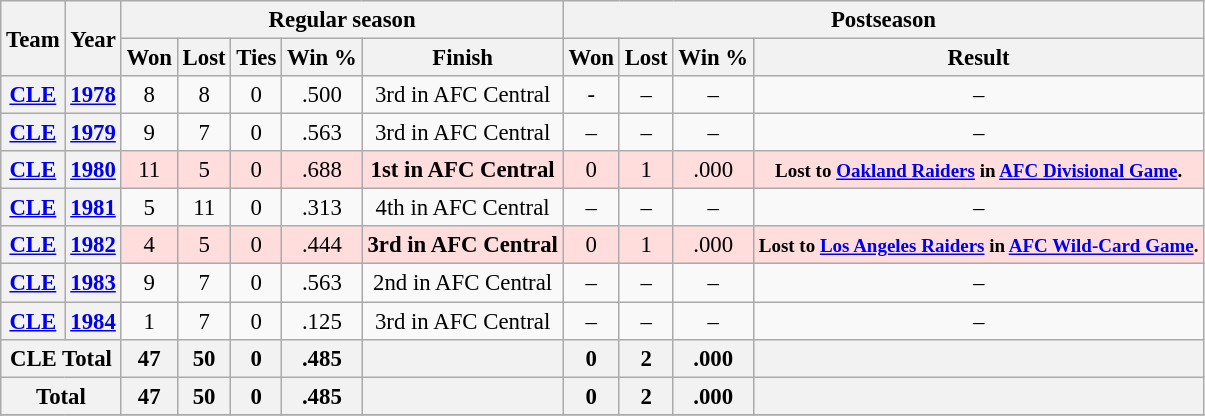<table class="wikitable" style="font-size: 95%; text-align:center;">
<tr>
<th rowspan="2">Team</th>
<th rowspan="2">Year</th>
<th colspan="5">Regular season</th>
<th colspan="4">Postseason</th>
</tr>
<tr>
<th>Won</th>
<th>Lost</th>
<th>Ties</th>
<th>Win %</th>
<th>Finish</th>
<th>Won</th>
<th>Lost</th>
<th>Win %</th>
<th>Result</th>
</tr>
<tr>
<th><a href='#'>CLE</a></th>
<th><a href='#'>1978</a></th>
<td>8</td>
<td>8</td>
<td>0</td>
<td>.500</td>
<td>3rd in AFC Central</td>
<td>-</td>
<td>–</td>
<td>–</td>
<td>–</td>
</tr>
<tr>
<th><a href='#'>CLE</a></th>
<th><a href='#'>1979</a></th>
<td>9</td>
<td>7</td>
<td>0</td>
<td>.563</td>
<td>3rd in AFC Central</td>
<td>–</td>
<td>–</td>
<td>–</td>
<td>–</td>
</tr>
<tr style="background:#fdd;">
<th><a href='#'>CLE</a></th>
<th><a href='#'>1980</a></th>
<td>11</td>
<td>5</td>
<td>0</td>
<td>.688</td>
<td><strong>1st in AFC Central</strong></td>
<td>0</td>
<td>1</td>
<td>.000</td>
<td><small><strong>Lost to <a href='#'>Oakland Raiders</a> in <a href='#'>AFC Divisional Game</a>.</strong></small></td>
</tr>
<tr>
<th><a href='#'>CLE</a></th>
<th><a href='#'>1981</a></th>
<td>5</td>
<td>11</td>
<td>0</td>
<td>.313</td>
<td>4th in AFC Central</td>
<td>–</td>
<td>–</td>
<td>–</td>
<td>–</td>
</tr>
<tr style="background:#fdd;">
<th><a href='#'>CLE</a></th>
<th><a href='#'>1982</a></th>
<td>4</td>
<td>5</td>
<td>0</td>
<td>.444</td>
<td><strong>3rd in AFC Central</strong></td>
<td>0</td>
<td>1</td>
<td>.000</td>
<td><small><strong>Lost to <a href='#'>Los Angeles Raiders</a> in <a href='#'>AFC Wild-Card Game</a>.</strong></small></td>
</tr>
<tr>
<th><a href='#'>CLE</a></th>
<th><a href='#'>1983</a></th>
<td>9</td>
<td>7</td>
<td>0</td>
<td>.563</td>
<td>2nd in AFC Central</td>
<td>–</td>
<td>–</td>
<td>–</td>
<td>–</td>
</tr>
<tr>
<th><a href='#'>CLE</a></th>
<th><a href='#'>1984</a></th>
<td>1</td>
<td>7</td>
<td>0</td>
<td>.125</td>
<td>3rd in AFC Central</td>
<td>–</td>
<td>–</td>
<td>–</td>
<td>–</td>
</tr>
<tr>
<th colspan="2">CLE Total</th>
<th>47</th>
<th>50</th>
<th>0</th>
<th>.485</th>
<th></th>
<th>0</th>
<th>2</th>
<th>.000</th>
<th></th>
</tr>
<tr>
<th colspan="2">Total</th>
<th>47</th>
<th>50</th>
<th>0</th>
<th>.485</th>
<th></th>
<th>0</th>
<th>2</th>
<th>.000</th>
<th></th>
</tr>
<tr>
</tr>
</table>
